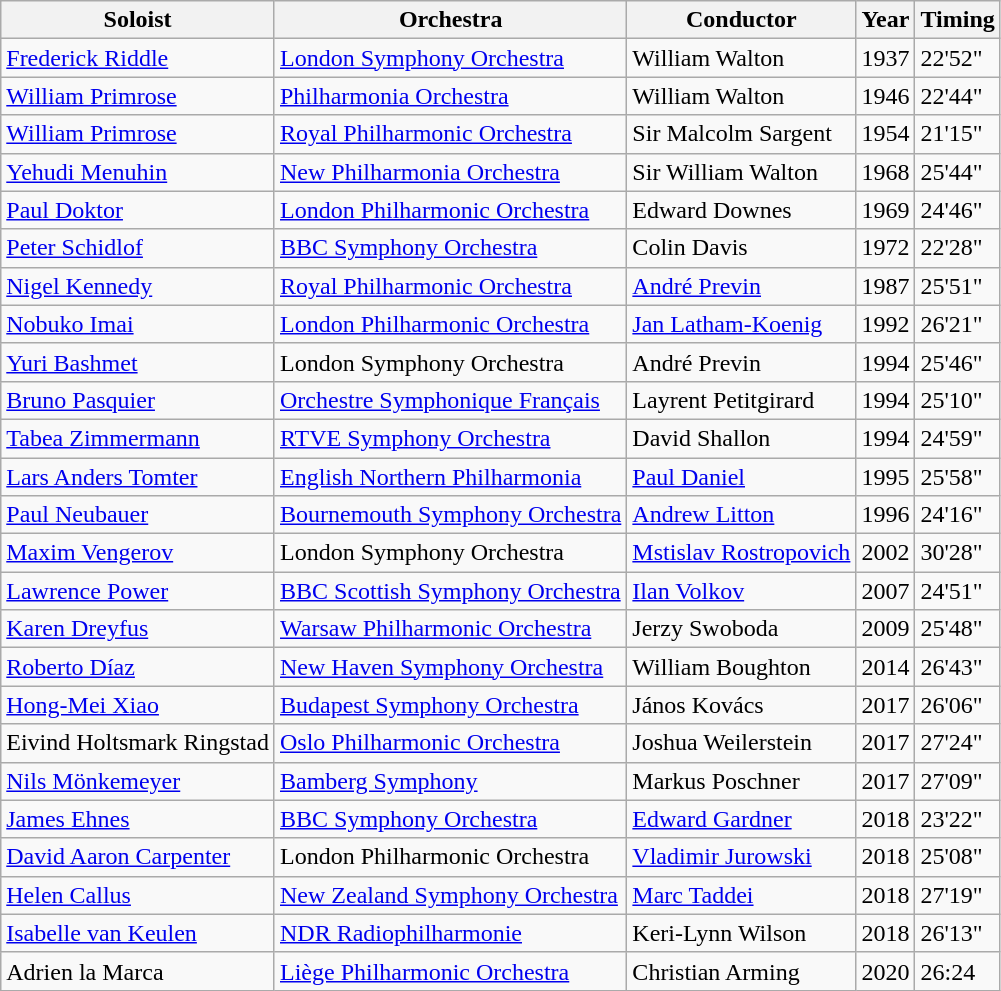<table class="wikitable plainrowheaders" style="text-align: left; margin-right: 0;">
<tr>
<th scope="col">Soloist</th>
<th scope="col">Orchestra</th>
<th scope="col">Conductor</th>
<th scope="col">Year</th>
<th scope="col">Timing</th>
</tr>
<tr>
<td><a href='#'>Frederick Riddle</a></td>
<td><a href='#'>London Symphony Orchestra</a></td>
<td>William Walton</td>
<td>1937</td>
<td>22'52"</td>
</tr>
<tr>
<td><a href='#'>William Primrose</a></td>
<td><a href='#'>Philharmonia Orchestra</a></td>
<td>William Walton</td>
<td>1946</td>
<td>22'44"</td>
</tr>
<tr>
<td><a href='#'>William Primrose</a></td>
<td><a href='#'>Royal Philharmonic Orchestra</a></td>
<td>Sir Malcolm Sargent</td>
<td>1954</td>
<td>21'15"</td>
</tr>
<tr>
<td><a href='#'>Yehudi Menuhin</a></td>
<td><a href='#'>New Philharmonia Orchestra</a></td>
<td>Sir William Walton</td>
<td>1968</td>
<td>25'44"</td>
</tr>
<tr>
<td><a href='#'>Paul Doktor</a></td>
<td><a href='#'>London Philharmonic Orchestra</a></td>
<td>Edward Downes</td>
<td>1969</td>
<td>24'46"</td>
</tr>
<tr>
<td><a href='#'>Peter Schidlof</a></td>
<td><a href='#'>BBC Symphony Orchestra</a></td>
<td>Colin Davis</td>
<td>1972</td>
<td>22'28"</td>
</tr>
<tr>
<td><a href='#'>Nigel Kennedy</a></td>
<td><a href='#'>Royal Philharmonic Orchestra</a></td>
<td><a href='#'>André Previn</a></td>
<td>1987</td>
<td>25'51"</td>
</tr>
<tr>
<td><a href='#'>Nobuko Imai</a></td>
<td><a href='#'>London Philharmonic Orchestra</a></td>
<td><a href='#'>Jan Latham-Koenig</a></td>
<td>1992</td>
<td>26'21"</td>
</tr>
<tr>
<td><a href='#'>Yuri Bashmet</a></td>
<td>London Symphony Orchestra</td>
<td>André Previn</td>
<td>1994</td>
<td>25'46"</td>
</tr>
<tr>
<td><a href='#'>Bruno Pasquier</a></td>
<td><a href='#'>Orchestre Symphonique Français</a></td>
<td>Layrent Petitgirard</td>
<td>1994</td>
<td>25'10"</td>
</tr>
<tr>
<td><a href='#'>Tabea Zimmermann</a></td>
<td><a href='#'>RTVE Symphony Orchestra</a></td>
<td>David Shallon</td>
<td>1994</td>
<td>24'59"</td>
</tr>
<tr>
<td><a href='#'>Lars Anders Tomter</a></td>
<td><a href='#'>English Northern Philharmonia</a></td>
<td><a href='#'>Paul Daniel</a></td>
<td>1995</td>
<td>25'58"</td>
</tr>
<tr>
<td><a href='#'>Paul Neubauer</a></td>
<td><a href='#'>Bournemouth Symphony Orchestra</a></td>
<td><a href='#'>Andrew Litton</a></td>
<td>1996</td>
<td>24'16"</td>
</tr>
<tr>
<td><a href='#'>Maxim Vengerov</a></td>
<td>London Symphony Orchestra</td>
<td><a href='#'>Mstislav Rostropovich</a></td>
<td>2002</td>
<td>30'28"</td>
</tr>
<tr>
<td><a href='#'>Lawrence Power</a></td>
<td><a href='#'>BBC Scottish Symphony Orchestra</a></td>
<td><a href='#'>Ilan Volkov</a></td>
<td>2007</td>
<td>24'51"</td>
</tr>
<tr>
<td><a href='#'>Karen Dreyfus</a></td>
<td><a href='#'>Warsaw Philharmonic Orchestra</a></td>
<td>Jerzy Swoboda</td>
<td>2009</td>
<td>25'48"</td>
</tr>
<tr>
<td><a href='#'>Roberto Díaz</a></td>
<td><a href='#'>New Haven Symphony Orchestra</a></td>
<td>William Boughton</td>
<td>2014</td>
<td>26'43"</td>
</tr>
<tr>
<td><a href='#'>Hong-Mei Xiao</a></td>
<td><a href='#'>Budapest Symphony Orchestra</a></td>
<td>János Kovács</td>
<td>2017</td>
<td>26'06"</td>
</tr>
<tr>
<td>Eivind Holtsmark Ringstad</td>
<td><a href='#'>Oslo Philharmonic Orchestra</a></td>
<td>Joshua Weilerstein</td>
<td>2017</td>
<td>27'24"</td>
</tr>
<tr>
<td><a href='#'>Nils Mönkemeyer</a></td>
<td><a href='#'>Bamberg Symphony</a></td>
<td>Markus Poschner</td>
<td>2017</td>
<td>27'09"</td>
</tr>
<tr>
<td><a href='#'>James Ehnes</a></td>
<td><a href='#'>BBC Symphony Orchestra</a></td>
<td><a href='#'>Edward Gardner</a></td>
<td>2018</td>
<td>23'22"</td>
</tr>
<tr>
<td><a href='#'>David Aaron Carpenter</a></td>
<td>London Philharmonic Orchestra</td>
<td><a href='#'>Vladimir Jurowski</a></td>
<td>2018</td>
<td>25'08"</td>
</tr>
<tr>
<td><a href='#'>Helen Callus</a></td>
<td><a href='#'>New Zealand Symphony Orchestra</a></td>
<td><a href='#'>Marc Taddei</a></td>
<td>2018</td>
<td>27'19"</td>
</tr>
<tr>
<td><a href='#'>Isabelle van Keulen</a></td>
<td><a href='#'>NDR Radiophilharmonie</a></td>
<td>Keri-Lynn Wilson</td>
<td>2018</td>
<td>26'13"</td>
</tr>
<tr>
<td>Adrien la Marca</td>
<td><a href='#'>Liège Philharmonic Orchestra</a></td>
<td>Christian Arming</td>
<td>2020</td>
<td>26:24</td>
</tr>
</table>
